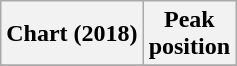<table class="wikitable plainrowheaders" style="text-align:center">
<tr>
<th scope="col">Chart (2018)</th>
<th scope="col">Peak<br> position</th>
</tr>
<tr>
</tr>
</table>
